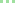<table align="right" cellspacing="2">
<tr ---- bgcolor="#A0E0A0">
<td></td>
<td></td>
<td></td>
</tr>
<tr ---->
<td></td>
<td></td>
<td></td>
</tr>
<tr ---->
<td></td>
<td></td>
<td></td>
</tr>
<tr ---->
<td></td>
<td></td>
<td></td>
</tr>
<tr ---->
<td></td>
<td></td>
<td><a href='#'></a></td>
</tr>
</table>
